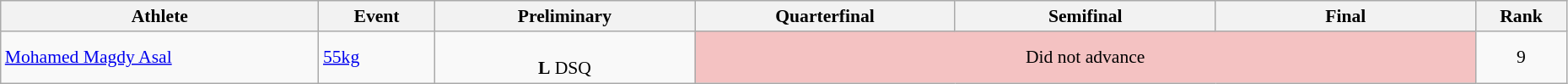<table class="wikitable" width="98%" style="text-align:left; font-size:90%">
<tr>
<th width="11%">Athlete</th>
<th width="4%">Event</th>
<th width="9%">Preliminary</th>
<th width="9%">Quarterfinal</th>
<th width="9%">Semifinal</th>
<th width="9%">Final</th>
<th width="3%">Rank</th>
</tr>
<tr>
<td><a href='#'>Mohamed Magdy Asal</a></td>
<td><a href='#'>55kg</a></td>
<td align=center><strong></strong><br> <strong>L</strong> DSQ</td>
<td bgcolor="f4c2c2" colspan=3 align=center>Did not advance</td>
<td align=center>9</td>
</tr>
</table>
